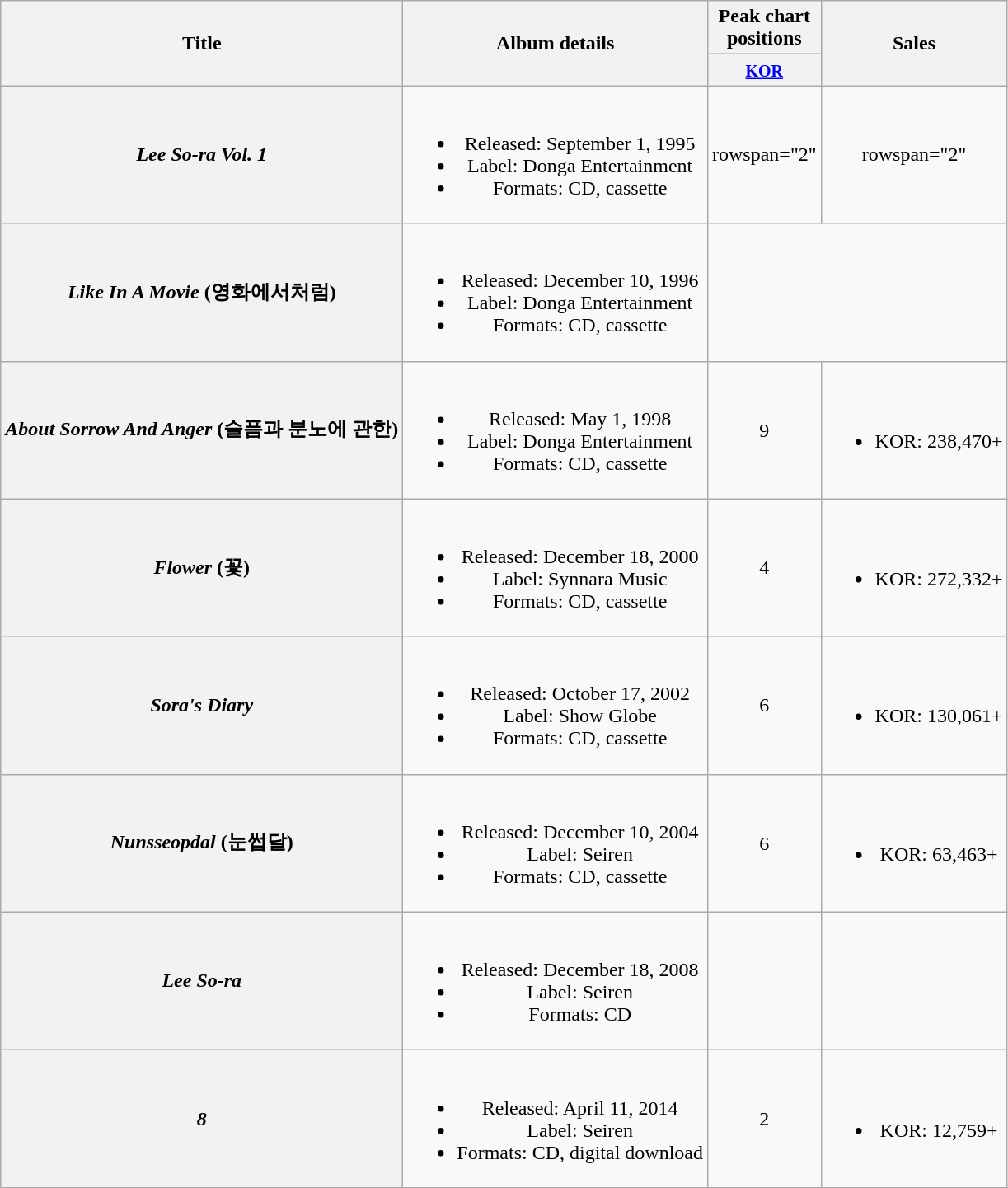<table class="wikitable plainrowheaders" style="text-align:center;">
<tr>
<th scope="col" rowspan="2">Title</th>
<th scope="col" rowspan="2">Album details</th>
<th scope="col" colspan="1" style="width:5em;">Peak chart positions</th>
<th scope="col" rowspan="2">Sales</th>
</tr>
<tr>
<th><small><a href='#'>KOR</a></small><br></th>
</tr>
<tr>
<th scope="row"><em>Lee So-ra Vol. 1</em></th>
<td><br><ul><li>Released: September 1, 1995</li><li>Label: Donga Entertainment</li><li>Formats: CD, cassette</li></ul></td>
<td>rowspan="2" </td>
<td>rowspan="2" </td>
</tr>
<tr>
<th scope="row"><em>Like In A Movie</em> (영화에서처럼)</th>
<td><br><ul><li>Released: December 10, 1996</li><li>Label: Donga Entertainment</li><li>Formats: CD, cassette</li></ul></td>
</tr>
<tr>
<th scope="row"><em>About Sorrow And Anger</em> (슬픔과 분노에 관한)</th>
<td><br><ul><li>Released: May 1, 1998</li><li>Label: Donga Entertainment</li><li>Formats: CD, cassette</li></ul></td>
<td>9</td>
<td><br><ul><li>KOR: 238,470+</li></ul></td>
</tr>
<tr>
<th scope="row"><em>Flower</em> (꽃)</th>
<td><br><ul><li>Released: December 18, 2000</li><li>Label: Synnara Music</li><li>Formats: CD, cassette</li></ul></td>
<td>4</td>
<td><br><ul><li>KOR: 272,332+</li></ul></td>
</tr>
<tr>
<th scope="row"><em>Sora's Diary</em></th>
<td><br><ul><li>Released: October 17, 2002</li><li>Label: Show Globe</li><li>Formats: CD, cassette</li></ul></td>
<td>6</td>
<td><br><ul><li>KOR: 130,061+</li></ul></td>
</tr>
<tr>
<th scope="row"><em>Nunsseopdal</em> (눈썹달)</th>
<td><br><ul><li>Released: December 10, 2004</li><li>Label: Seiren</li><li>Formats: CD, cassette</li></ul></td>
<td>6</td>
<td><br><ul><li>KOR: 63,463+</li></ul></td>
</tr>
<tr>
<th scope="row"><em>Lee So-ra</em></th>
<td><br><ul><li>Released: December 18, 2008</li><li>Label: Seiren</li><li>Formats: CD</li></ul></td>
<td></td>
<td></td>
</tr>
<tr>
<th scope="row"><em>8</em></th>
<td><br><ul><li>Released: April 11, 2014</li><li>Label: Seiren</li><li>Formats: CD, digital download</li></ul></td>
<td>2</td>
<td><br><ul><li>KOR: 12,759+</li></ul></td>
</tr>
<tr>
</tr>
</table>
